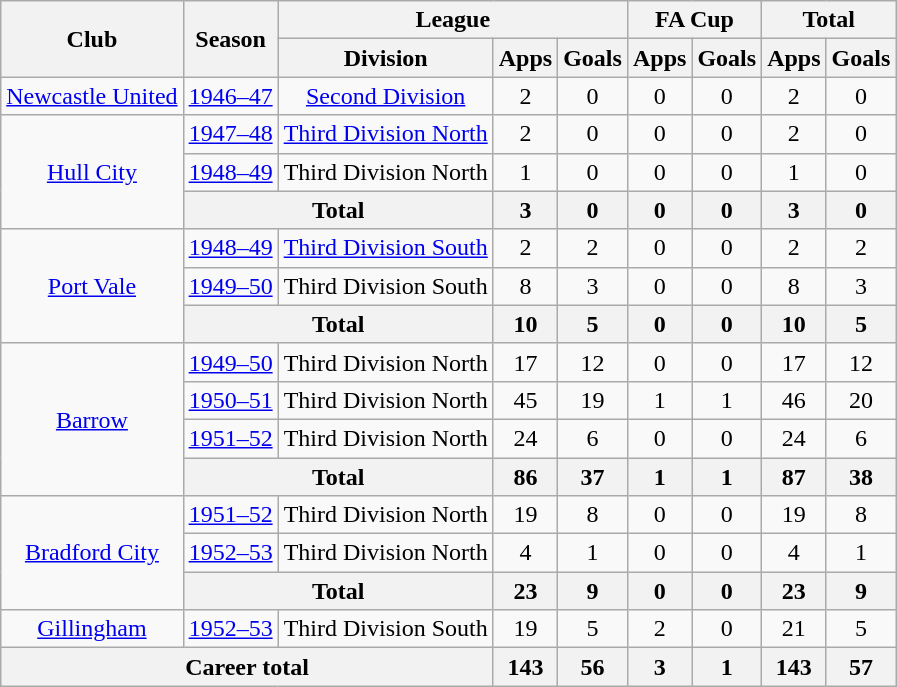<table class="wikitable" style="text-align: center;">
<tr>
<th rowspan="2">Club</th>
<th rowspan="2">Season</th>
<th colspan="3">League</th>
<th colspan="2">FA Cup</th>
<th colspan="2">Total</th>
</tr>
<tr>
<th>Division</th>
<th>Apps</th>
<th>Goals</th>
<th>Apps</th>
<th>Goals</th>
<th>Apps</th>
<th>Goals</th>
</tr>
<tr>
<td><a href='#'>Newcastle United</a></td>
<td><a href='#'>1946–47</a></td>
<td><a href='#'>Second Division</a></td>
<td>2</td>
<td>0</td>
<td>0</td>
<td>0</td>
<td>2</td>
<td>0</td>
</tr>
<tr>
<td rowspan="3"><a href='#'>Hull City</a></td>
<td><a href='#'>1947–48</a></td>
<td><a href='#'>Third Division North</a></td>
<td>2</td>
<td>0</td>
<td>0</td>
<td>0</td>
<td>2</td>
<td>0</td>
</tr>
<tr>
<td><a href='#'>1948–49</a></td>
<td>Third Division North</td>
<td>1</td>
<td>0</td>
<td>0</td>
<td>0</td>
<td>1</td>
<td>0</td>
</tr>
<tr>
<th colspan="2">Total</th>
<th>3</th>
<th>0</th>
<th>0</th>
<th>0</th>
<th>3</th>
<th>0</th>
</tr>
<tr>
<td rowspan="3"><a href='#'>Port Vale</a></td>
<td><a href='#'>1948–49</a></td>
<td><a href='#'>Third Division South</a></td>
<td>2</td>
<td>2</td>
<td>0</td>
<td>0</td>
<td>2</td>
<td>2</td>
</tr>
<tr>
<td><a href='#'>1949–50</a></td>
<td>Third Division South</td>
<td>8</td>
<td>3</td>
<td>0</td>
<td>0</td>
<td>8</td>
<td>3</td>
</tr>
<tr>
<th colspan="2">Total</th>
<th>10</th>
<th>5</th>
<th>0</th>
<th>0</th>
<th>10</th>
<th>5</th>
</tr>
<tr>
<td rowspan="4"><a href='#'>Barrow</a></td>
<td><a href='#'>1949–50</a></td>
<td>Third Division North</td>
<td>17</td>
<td>12</td>
<td>0</td>
<td>0</td>
<td>17</td>
<td>12</td>
</tr>
<tr>
<td><a href='#'>1950–51</a></td>
<td>Third Division North</td>
<td>45</td>
<td>19</td>
<td>1</td>
<td>1</td>
<td>46</td>
<td>20</td>
</tr>
<tr>
<td><a href='#'>1951–52</a></td>
<td>Third Division North</td>
<td>24</td>
<td>6</td>
<td>0</td>
<td>0</td>
<td>24</td>
<td>6</td>
</tr>
<tr>
<th colspan="2">Total</th>
<th>86</th>
<th>37</th>
<th>1</th>
<th>1</th>
<th>87</th>
<th>38</th>
</tr>
<tr>
<td rowspan="3"><a href='#'>Bradford City</a></td>
<td><a href='#'>1951–52</a></td>
<td>Third Division North</td>
<td>19</td>
<td>8</td>
<td>0</td>
<td>0</td>
<td>19</td>
<td>8</td>
</tr>
<tr>
<td><a href='#'>1952–53</a></td>
<td>Third Division North</td>
<td>4</td>
<td>1</td>
<td>0</td>
<td>0</td>
<td>4</td>
<td>1</td>
</tr>
<tr>
<th colspan="2">Total</th>
<th>23</th>
<th>9</th>
<th>0</th>
<th>0</th>
<th>23</th>
<th>9</th>
</tr>
<tr>
<td><a href='#'>Gillingham</a></td>
<td><a href='#'>1952–53</a></td>
<td>Third Division South</td>
<td>19</td>
<td>5</td>
<td>2</td>
<td>0</td>
<td>21</td>
<td>5</td>
</tr>
<tr>
<th colspan="3">Career total</th>
<th>143</th>
<th>56</th>
<th>3</th>
<th>1</th>
<th>143</th>
<th>57</th>
</tr>
</table>
